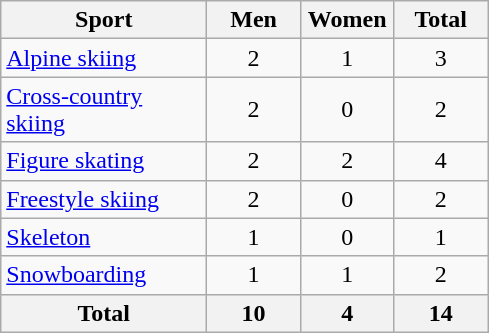<table class="wikitable sortable" style="text-align:center;">
<tr>
<th width=130>Sport</th>
<th width=55>Men</th>
<th width=55>Women</th>
<th width=55>Total</th>
</tr>
<tr>
<td align=left><a href='#'>Alpine skiing</a></td>
<td>2</td>
<td>1</td>
<td>3</td>
</tr>
<tr>
<td align=left><a href='#'>Cross-country skiing</a></td>
<td>2</td>
<td>0</td>
<td>2</td>
</tr>
<tr>
<td align=left><a href='#'>Figure skating</a></td>
<td>2</td>
<td>2</td>
<td>4</td>
</tr>
<tr>
<td align=left><a href='#'>Freestyle skiing</a></td>
<td>2</td>
<td>0</td>
<td>2</td>
</tr>
<tr>
<td align=left><a href='#'>Skeleton</a></td>
<td>1</td>
<td>0</td>
<td>1</td>
</tr>
<tr>
<td align=left><a href='#'>Snowboarding</a></td>
<td>1</td>
<td>1</td>
<td>2</td>
</tr>
<tr>
<th>Total</th>
<th>10</th>
<th>4</th>
<th>14</th>
</tr>
</table>
